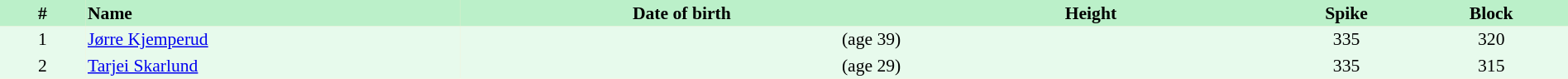<table border=0 cellpadding=2 cellspacing=0  |- bgcolor=#FFECCE style="text-align:center; font-size:90%;" width=100%>
<tr bgcolor=#BBF0C9>
<th width=5%>#</th>
<th width=22% align=left>Name</th>
<th width=26%>Date of birth</th>
<th width=22%>Height</th>
<th width=8%>Spike</th>
<th width=9%>Block</th>
</tr>
<tr bgcolor=#E7FAEC>
<td>1</td>
<td align=left><a href='#'>Jørre Kjemperud</a></td>
<td align=right> (age 39)</td>
<td></td>
<td>335</td>
<td>320</td>
</tr>
<tr bgcolor=#E7FAEC>
<td>2</td>
<td align=left><a href='#'>Tarjei Skarlund</a></td>
<td align=right> (age 29)</td>
<td></td>
<td>335</td>
<td>315</td>
</tr>
</table>
